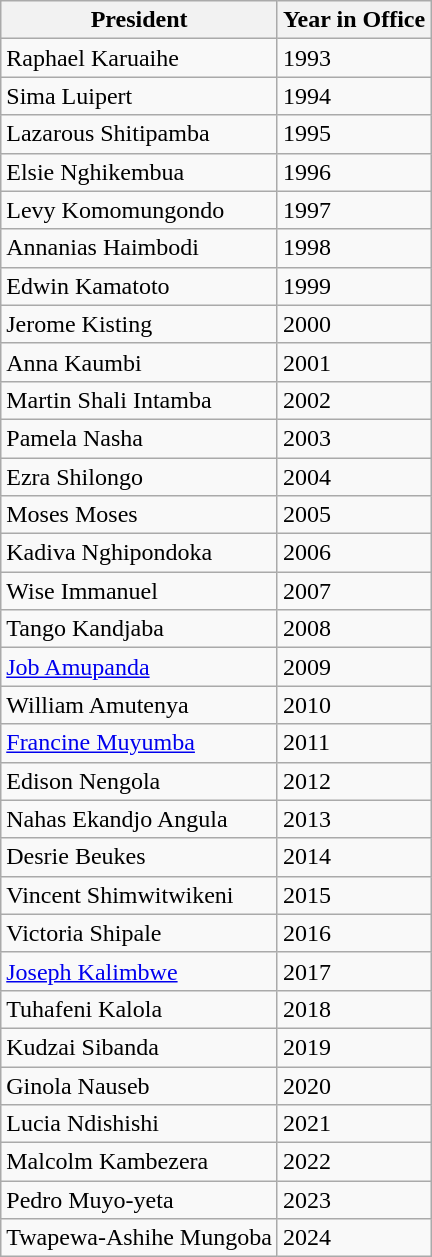<table class="wikitable">
<tr>
<th>President</th>
<th>Year in Office</th>
</tr>
<tr>
<td>Raphael Karuaihe</td>
<td>1993</td>
</tr>
<tr>
<td>Sima Luipert</td>
<td>1994</td>
</tr>
<tr>
<td>Lazarous Shitipamba</td>
<td>1995</td>
</tr>
<tr>
<td>Elsie Nghikembua</td>
<td>1996</td>
</tr>
<tr>
<td>Levy Komomungondo</td>
<td>1997</td>
</tr>
<tr>
<td>Annanias Haimbodi</td>
<td>1998</td>
</tr>
<tr>
<td>Edwin Kamatoto</td>
<td>1999</td>
</tr>
<tr>
<td>Jerome Kisting</td>
<td>2000</td>
</tr>
<tr>
<td>Anna Kaumbi</td>
<td>2001</td>
</tr>
<tr>
<td>Martin Shali Intamba</td>
<td>2002</td>
</tr>
<tr>
<td>Pamela Nasha</td>
<td>2003</td>
</tr>
<tr>
<td>Ezra Shilongo</td>
<td>2004</td>
</tr>
<tr>
<td>Moses Moses</td>
<td>2005</td>
</tr>
<tr>
<td>Kadiva Nghipondoka</td>
<td>2006</td>
</tr>
<tr>
<td>Wise Immanuel</td>
<td>2007</td>
</tr>
<tr>
<td>Tango Kandjaba</td>
<td>2008</td>
</tr>
<tr>
<td><a href='#'>Job Amupanda</a></td>
<td>2009</td>
</tr>
<tr>
<td>William Amutenya</td>
<td>2010</td>
</tr>
<tr>
<td><a href='#'>Francine Muyumba</a></td>
<td>2011</td>
</tr>
<tr>
<td>Edison Nengola</td>
<td>2012</td>
</tr>
<tr>
<td>Nahas Ekandjo Angula</td>
<td>2013</td>
</tr>
<tr>
<td>Desrie Beukes</td>
<td>2014</td>
</tr>
<tr>
<td>Vincent Shimwitwikeni</td>
<td>2015</td>
</tr>
<tr>
<td>Victoria Shipale</td>
<td>2016</td>
</tr>
<tr>
<td><a href='#'>Joseph Kalimbwe</a></td>
<td>2017</td>
</tr>
<tr>
<td>Tuhafeni Kalola</td>
<td>2018</td>
</tr>
<tr>
<td>Kudzai Sibanda</td>
<td>2019</td>
</tr>
<tr>
<td>Ginola Nauseb</td>
<td>2020</td>
</tr>
<tr>
<td>Lucia Ndishishi</td>
<td>2021</td>
</tr>
<tr>
<td>Malcolm Kambezera</td>
<td>2022</td>
</tr>
<tr>
<td>Pedro Muyo-yeta</td>
<td>2023</td>
</tr>
<tr>
<td>Twapewa-Ashihe Mungoba</td>
<td>2024</td>
</tr>
</table>
